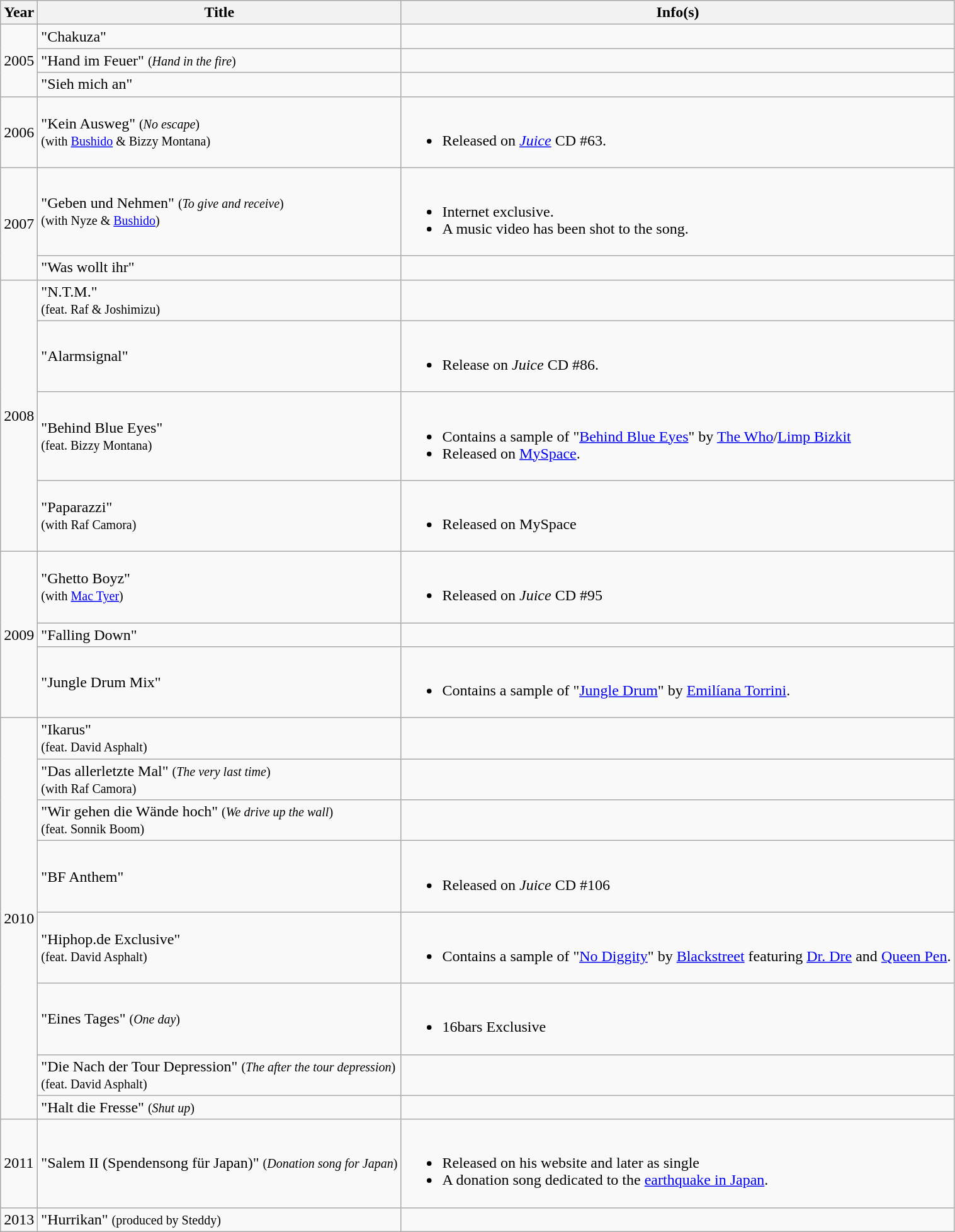<table class="wikitable">
<tr>
<th>Year</th>
<th>Title</th>
<th>Info(s)</th>
</tr>
<tr>
<td rowspan="3">2005</td>
<td>"Chakuza"</td>
<td></td>
</tr>
<tr>
<td>"Hand im Feuer" <small>(<em>Hand in the fire</em>)</small></td>
<td></td>
</tr>
<tr>
<td>"Sieh mich an"</td>
<td></td>
</tr>
<tr>
<td>2006</td>
<td>"Kein Ausweg" <small>(<em>No escape</em>)</small><br><small>(with <a href='#'>Bushido</a> & Bizzy Montana)</small></td>
<td><br><ul><li>Released on <em><a href='#'>Juice</a></em> CD #63.</li></ul></td>
</tr>
<tr>
<td rowspan="2">2007</td>
<td>"Geben und Nehmen" <small>(<em>To give and receive</em>)</small><br><small>(with Nyze & <a href='#'>Bushido</a>)</small></td>
<td><br><ul><li>Internet exclusive.</li><li>A music video has been shot to the song.</li></ul></td>
</tr>
<tr>
<td>"Was wollt ihr"</td>
<td></td>
</tr>
<tr>
<td rowspan="4">2008</td>
<td>"N.T.M." <br><small>(feat. Raf & Joshimizu)</small></td>
<td></td>
</tr>
<tr>
<td>"Alarmsignal"</td>
<td><br><ul><li>Release on <em>Juice</em> CD #86.</li></ul></td>
</tr>
<tr>
<td>"Behind Blue Eyes" <br><small>(feat. Bizzy Montana)</small></td>
<td><br><ul><li>Contains a sample of "<a href='#'>Behind Blue Eyes</a>" by <a href='#'>The Who</a>/<a href='#'>Limp Bizkit</a></li><li>Released on <a href='#'>MySpace</a>.</li></ul></td>
</tr>
<tr>
<td>"Paparazzi" <br><small>(with Raf Camora)</small></td>
<td><br><ul><li>Released on MySpace</li></ul></td>
</tr>
<tr>
<td rowspan="3">2009</td>
<td>"Ghetto Boyz" <br><small>(with <a href='#'>Mac Tyer</a>)</small></td>
<td><br><ul><li>Released on <em>Juice</em> CD #95</li></ul></td>
</tr>
<tr>
<td>"Falling Down"</td>
<td></td>
</tr>
<tr>
<td>"Jungle Drum Mix"</td>
<td><br><ul><li>Contains a sample of "<a href='#'>Jungle Drum</a>" by <a href='#'>Emilíana Torrini</a>.</li></ul></td>
</tr>
<tr>
<td rowspan="8">2010</td>
<td>"Ikarus" <br><small>(feat. David Asphalt)</small></td>
<td></td>
</tr>
<tr>
<td>"Das allerletzte Mal" <small>(<em>The very last time</em>)</small><br><small>(with Raf Camora)</small></td>
<td></td>
</tr>
<tr>
<td>"Wir gehen die Wände hoch" <small>(<em>We drive up the wall</em>)</small><br><small>(feat. Sonnik Boom)</small></td>
<td></td>
</tr>
<tr>
<td>"BF Anthem"</td>
<td><br><ul><li>Released on <em>Juice</em> CD #106</li></ul></td>
</tr>
<tr>
<td>"Hiphop.de Exclusive" <br><small>(feat. David Asphalt)</small></td>
<td><br><ul><li>Contains a sample of "<a href='#'>No Diggity</a>" by <a href='#'>Blackstreet</a> featuring <a href='#'>Dr. Dre</a> and <a href='#'>Queen Pen</a>.</li></ul></td>
</tr>
<tr>
<td>"Eines Tages" <small>(<em>One day</em>)</small></td>
<td><br><ul><li>16bars Exclusive</li></ul></td>
</tr>
<tr>
<td>"Die Nach der Tour Depression" <small>(<em>The after the tour depression</em>)</small><br><small>(feat. David Asphalt)</small></td>
<td></td>
</tr>
<tr>
<td>"Halt die Fresse" <small>(<em>Shut up</em>)</small></td>
<td></td>
</tr>
<tr>
<td>2011</td>
<td>"Salem II (Spendensong für Japan)" <small>(<em>Donation song for Japan</em>)</small></td>
<td><br><ul><li>Released on his website and later as single</li><li>A donation song dedicated to the <a href='#'>earthquake in Japan</a>.</li></ul></td>
</tr>
<tr>
<td>2013</td>
<td>"Hurrikan" <small>(produced by Steddy)</small></td>
<td></td>
</tr>
</table>
